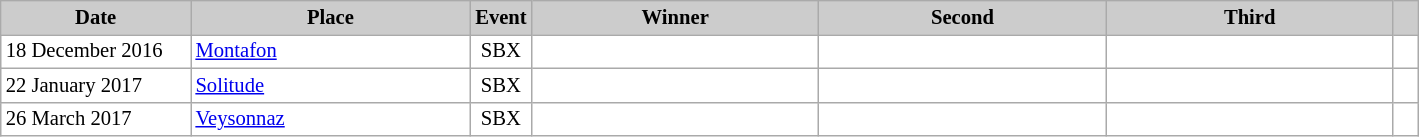<table class="wikitable plainrowheaders" style="background:#fff; font-size:86%; border:grey solid 1px; border-collapse:collapse;">
<tr style="background:#ccc; text-align:center;">
<th scope="col" style="background:#ccc; width:120px;">Date</th>
<th scope="col" style="background:#ccc; width:180px;">Place</th>
<th scope="col" style="background:#ccc; width:15px;">Event</th>
<th scope="col" style="background:#ccc; width:185px;">Winner</th>
<th scope="col" style="background:#ccc; width:185px;">Second</th>
<th scope="col" style="background:#ccc; width:185px;">Third</th>
<th scope="col" style="background:#ccc; width:10px;"></th>
</tr>
<tr>
<td>18 December 2016</td>
<td> <a href='#'>Montafon</a></td>
<td align=center>SBX</td>
<td></td>
<td></td>
<td></td>
<td></td>
</tr>
<tr>
<td>22 January 2017</td>
<td> <a href='#'>Solitude</a></td>
<td align=center>SBX</td>
<td></td>
<td></td>
<td></td>
<td></td>
</tr>
<tr>
<td>26 March 2017</td>
<td> <a href='#'>Veysonnaz</a></td>
<td align=center>SBX</td>
<td></td>
<td></td>
<td></td>
<td></td>
</tr>
</table>
